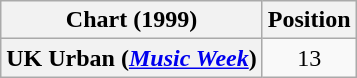<table class="wikitable plainrowheaders" style="text-align:center">
<tr>
<th>Chart (1999)</th>
<th>Position</th>
</tr>
<tr>
<th scope="row">UK Urban (<em><a href='#'>Music Week</a></em>)</th>
<td>13</td>
</tr>
</table>
